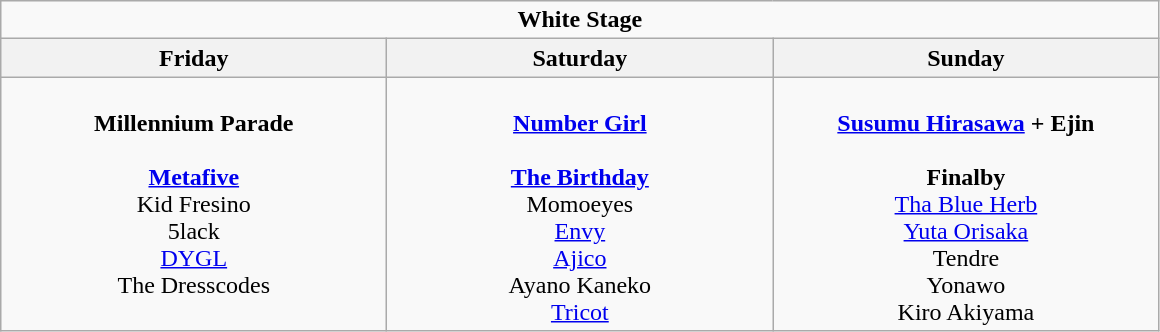<table class="wikitable">
<tr>
<td colspan="3" style="text-align:center;"><strong>White Stage</strong></td>
</tr>
<tr>
<th>Friday</th>
<th>Saturday</th>
<th>Sunday</th>
</tr>
<tr>
<td style="text-align:center; vertical-align:top; width:250px;"><br><strong>Millennium Parade</strong>
<br>
<br> <strong><a href='#'>Metafive</a></strong>
<br> Kid Fresino
<br> 5lack
<br> <a href='#'>DYGL</a>
<br> The Dresscodes</td>
<td style="text-align:center; vertical-align:top; width:250px;"><br><strong><a href='#'>Number Girl</a></strong>
<br>
<br> <strong><a href='#'>The Birthday</a></strong>
<br> Momoeyes
<br> <a href='#'>Envy</a>
<br> <a href='#'>Ajico</a>
<br> Ayano Kaneko
<br> <a href='#'>Tricot</a></td>
<td style="text-align:center; vertical-align:top; width:250px;"><br><strong><a href='#'>Susumu Hirasawa</a> + Ejin</strong>
<br>
<br> <strong>Finalby</strong>
<br> <a href='#'>Tha Blue Herb</a>
<br> <a href='#'>Yuta Orisaka</a>
<br> Tendre
<br> Yonawo
<br> Kiro Akiyama</td>
</tr>
</table>
